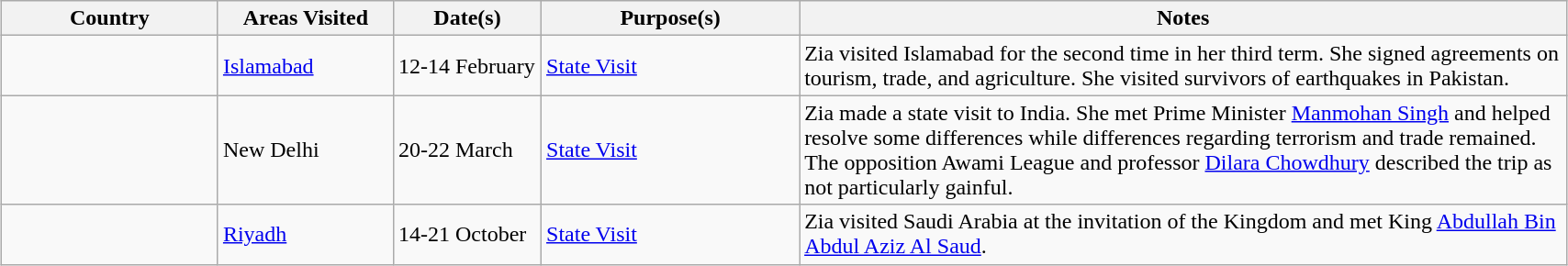<table class="wikitable outercollapse sortable" style="margin: 1em auto 1em auto">
<tr>
<th width="150">Country</th>
<th width="120">Areas Visited</th>
<th width="100">Date(s)</th>
<th width="180">Purpose(s)</th>
<th width="550">Notes</th>
</tr>
<tr>
<td></td>
<td><a href='#'>Islamabad</a></td>
<td>12-14 February</td>
<td><a href='#'>State Visit</a></td>
<td>Zia visited Islamabad for the second time in her third term. She signed agreements on tourism, trade, and agriculture. She visited survivors of earthquakes in Pakistan.</td>
</tr>
<tr>
<td></td>
<td>New Delhi</td>
<td>20-22 March</td>
<td><a href='#'>State Visit</a></td>
<td>Zia made a state visit to India. She met Prime Minister <a href='#'>Manmohan Singh</a> and helped resolve some differences while differences regarding terrorism and trade remained. The opposition Awami League and professor <a href='#'>Dilara Chowdhury</a> described the trip as not particularly gainful.</td>
</tr>
<tr>
<td></td>
<td><a href='#'>Riyadh</a></td>
<td>14-21 October</td>
<td><a href='#'>State Visit</a></td>
<td>Zia visited Saudi Arabia at the invitation of the Kingdom and met King <a href='#'>Abdullah Bin Abdul Aziz Al Saud</a>.</td>
</tr>
</table>
